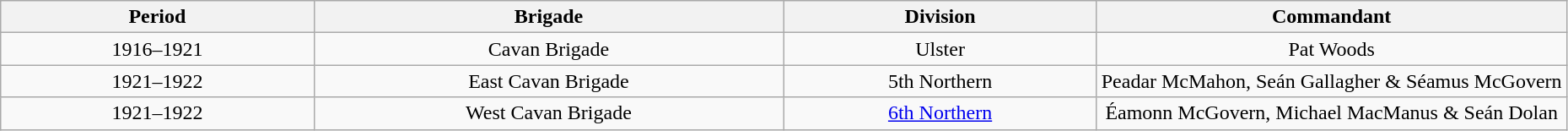<table class="wikitable sortable" style="text-align:right">
<tr>
<th width=20%>Period</th>
<th width=30%>Brigade</th>
<th width=20%>Division</th>
<th width=30%>Commandant</th>
</tr>
<tr>
<td align="center">1916–1921</td>
<td align="center">Cavan Brigade</td>
<td align="center">Ulster</td>
<td align="center">Pat Woods</td>
</tr>
<tr>
<td align="center">1921–1922</td>
<td align="center">East Cavan Brigade</td>
<td align="center">5th Northern</td>
<td align="center">Peadar McMahon, Seán Gallagher & Séamus McGovern</td>
</tr>
<tr>
<td align="center">1921–1922</td>
<td align="center">West Cavan Brigade</td>
<td align="center"><a href='#'>6th Northern</a></td>
<td align="center">Éamonn McGovern, Michael MacManus & Seán Dolan</td>
</tr>
</table>
